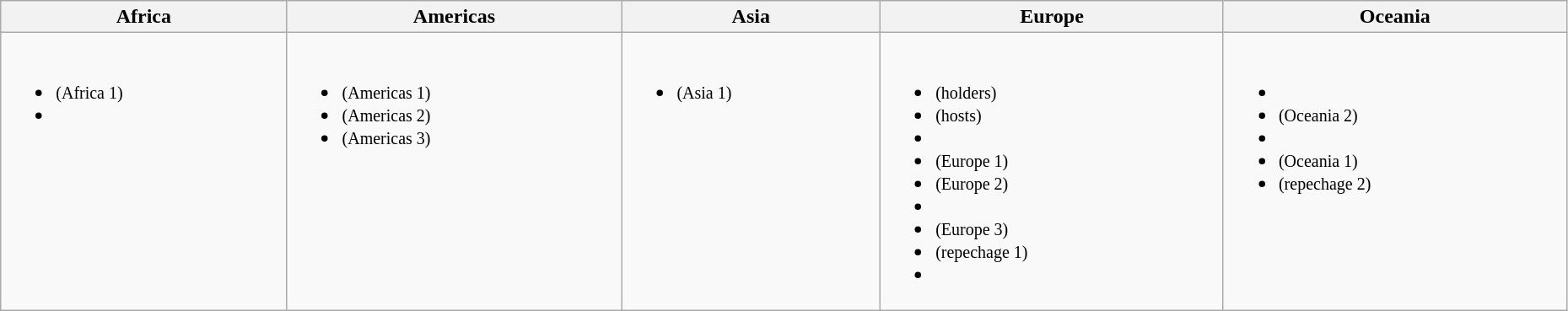<table class="wikitable" width=98%>
<tr>
<th>Africa</th>
<th>Americas</th>
<th>Asia</th>
<th>Europe</th>
<th>Oceania</th>
</tr>
<tr style="vertical-align:top;">
<td><br><ul><li> <small>(Africa 1)</small></li><li></li></ul></td>
<td><br><ul><li> <small>(Americas 1)</small></li><li> <small>(Americas 2)</small></li><li> <small>(Americas 3)</small></li></ul></td>
<td><br><ul><li> <small>(Asia 1)</small></li></ul></td>
<td><br><ul><li> <small>(holders)</small></li><li> <small>(hosts)</small></li><li></li><li> <small>(Europe 1)</small></li><li> <small>(Europe 2)</small></li><li></li><li> <small>(Europe 3)</small></li><li> <small>(repechage 1)</small></li><li></li></ul></td>
<td><br><ul><li></li><li> <small>(Oceania 2)</small></li><li></li><li> <small>(Oceania 1)</small></li><li> <small>(repechage 2)</small></li></ul></td>
</tr>
</table>
